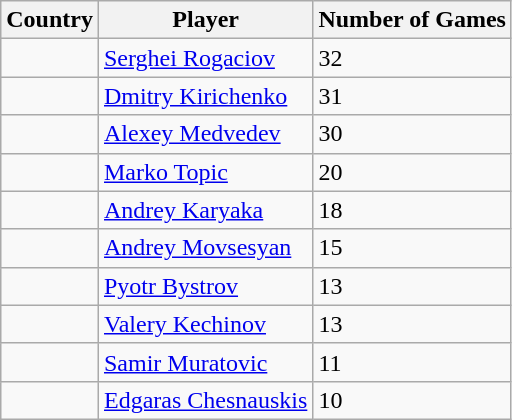<table class="wikitable">
<tr>
<th>Country</th>
<th>Player</th>
<th>Number of Games</th>
</tr>
<tr>
<td></td>
<td><a href='#'>Serghei Rogaciov</a></td>
<td>32</td>
</tr>
<tr>
<td></td>
<td><a href='#'>Dmitry Kirichenko</a></td>
<td>31</td>
</tr>
<tr>
<td></td>
<td><a href='#'>Alexey Medvedev</a></td>
<td>30</td>
</tr>
<tr>
<td></td>
<td><a href='#'>Marko Topic</a></td>
<td>20</td>
</tr>
<tr>
<td></td>
<td><a href='#'>Andrey Karyaka</a></td>
<td>18</td>
</tr>
<tr>
<td></td>
<td><a href='#'>Andrey Movsesyan</a></td>
<td>15</td>
</tr>
<tr>
<td></td>
<td><a href='#'>Pyotr Bystrov</a></td>
<td>13</td>
</tr>
<tr>
<td></td>
<td><a href='#'>Valery Kechinov</a></td>
<td>13</td>
</tr>
<tr>
<td></td>
<td><a href='#'>Samir Muratovic</a></td>
<td>11</td>
</tr>
<tr>
<td></td>
<td><a href='#'>Edgaras Chesnauskis</a></td>
<td>10</td>
</tr>
</table>
